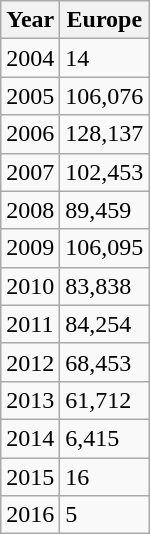<table class="wikitable">
<tr>
<th>Year</th>
<th>Europe</th>
</tr>
<tr>
<td>2004</td>
<td>14</td>
</tr>
<tr>
<td>2005</td>
<td>106,076</td>
</tr>
<tr>
<td>2006</td>
<td>128,137</td>
</tr>
<tr>
<td>2007</td>
<td>102,453</td>
</tr>
<tr>
<td>2008</td>
<td>89,459</td>
</tr>
<tr>
<td>2009</td>
<td>106,095</td>
</tr>
<tr>
<td>2010</td>
<td>83,838</td>
</tr>
<tr>
<td>2011</td>
<td>84,254</td>
</tr>
<tr>
<td>2012</td>
<td>68,453</td>
</tr>
<tr>
<td>2013</td>
<td>61,712</td>
</tr>
<tr>
<td>2014</td>
<td>6,415</td>
</tr>
<tr>
<td>2015</td>
<td>16</td>
</tr>
<tr>
<td>2016</td>
<td>5</td>
</tr>
</table>
